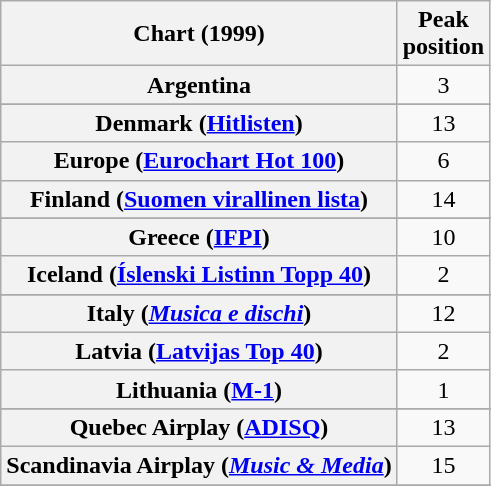<table class="wikitable sortable plainrowheaders" style="text-align:center">
<tr>
<th>Chart (1999)</th>
<th>Peak<br>position</th>
</tr>
<tr>
<th scope="row">Argentina</th>
<td style="text-align:center;">3</td>
</tr>
<tr>
</tr>
<tr>
</tr>
<tr>
</tr>
<tr>
</tr>
<tr>
</tr>
<tr>
</tr>
<tr>
<th scope="row">Denmark (<a href='#'>Hitlisten</a>)</th>
<td style="text-align:center;">13</td>
</tr>
<tr>
<th scope="row">Europe (<a href='#'>Eurochart Hot 100</a>)</th>
<td>6</td>
</tr>
<tr>
<th scope="row">Finland (<a href='#'>Suomen virallinen lista</a>)</th>
<td>14</td>
</tr>
<tr>
</tr>
<tr>
</tr>
<tr>
<th scope="row">Greece (<a href='#'>IFPI</a>)</th>
<td>10</td>
</tr>
<tr>
<th scope="row">Iceland (<a href='#'>Íslenski Listinn Topp 40</a>)</th>
<td>2</td>
</tr>
<tr>
</tr>
<tr>
<th scope="row">Italy (<em><a href='#'>Musica e dischi</a></em>)</th>
<td>12</td>
</tr>
<tr>
<th scope="row">Latvia (<a href='#'>Latvijas Top 40</a>)</th>
<td>2</td>
</tr>
<tr>
<th scope="row">Lithuania (<a href='#'>M-1</a>)</th>
<td>1</td>
</tr>
<tr>
</tr>
<tr>
</tr>
<tr>
</tr>
<tr>
</tr>
<tr>
<th scope="row">Quebec Airplay (<a href='#'>ADISQ</a>)</th>
<td>13</td>
</tr>
<tr>
<th scope="row">Scandinavia Airplay (<em><a href='#'>Music & Media</a></em>)</th>
<td>15</td>
</tr>
<tr>
</tr>
<tr>
</tr>
<tr>
</tr>
<tr>
</tr>
<tr>
</tr>
<tr>
</tr>
<tr>
</tr>
<tr>
</tr>
<tr>
</tr>
</table>
